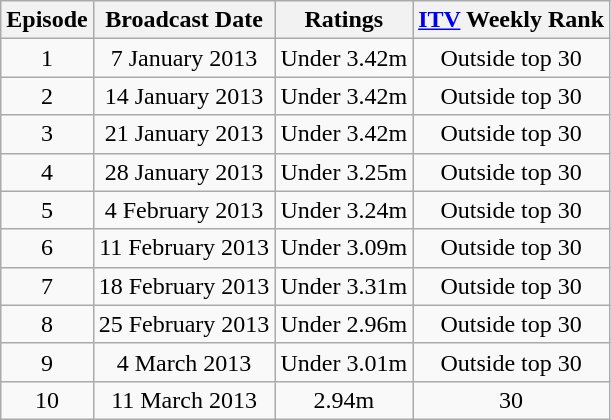<table class="wikitable" style="text-align:center;">
<tr>
<th>Episode</th>
<th>Broadcast Date</th>
<th>Ratings</th>
<th><a href='#'>ITV</a> Weekly Rank</th>
</tr>
<tr>
<td>1</td>
<td>7 January 2013</td>
<td>Under 3.42m</td>
<td>Outside top 30</td>
</tr>
<tr>
<td>2</td>
<td>14 January 2013</td>
<td>Under 3.42m</td>
<td>Outside top 30</td>
</tr>
<tr>
<td>3</td>
<td>21 January 2013</td>
<td>Under 3.42m</td>
<td>Outside top 30</td>
</tr>
<tr>
<td>4</td>
<td>28 January 2013</td>
<td>Under 3.25m</td>
<td>Outside top 30</td>
</tr>
<tr>
<td>5</td>
<td>4 February 2013</td>
<td>Under 3.24m</td>
<td>Outside top 30</td>
</tr>
<tr>
<td>6</td>
<td>11 February 2013</td>
<td>Under 3.09m</td>
<td>Outside top 30</td>
</tr>
<tr>
<td>7</td>
<td>18 February 2013</td>
<td>Under 3.31m</td>
<td>Outside top 30</td>
</tr>
<tr>
<td>8</td>
<td>25 February 2013</td>
<td>Under 2.96m</td>
<td>Outside top 30</td>
</tr>
<tr>
<td>9</td>
<td>4 March 2013</td>
<td>Under 3.01m</td>
<td>Outside top 30</td>
</tr>
<tr>
<td>10</td>
<td>11 March 2013</td>
<td>2.94m</td>
<td>30</td>
</tr>
</table>
